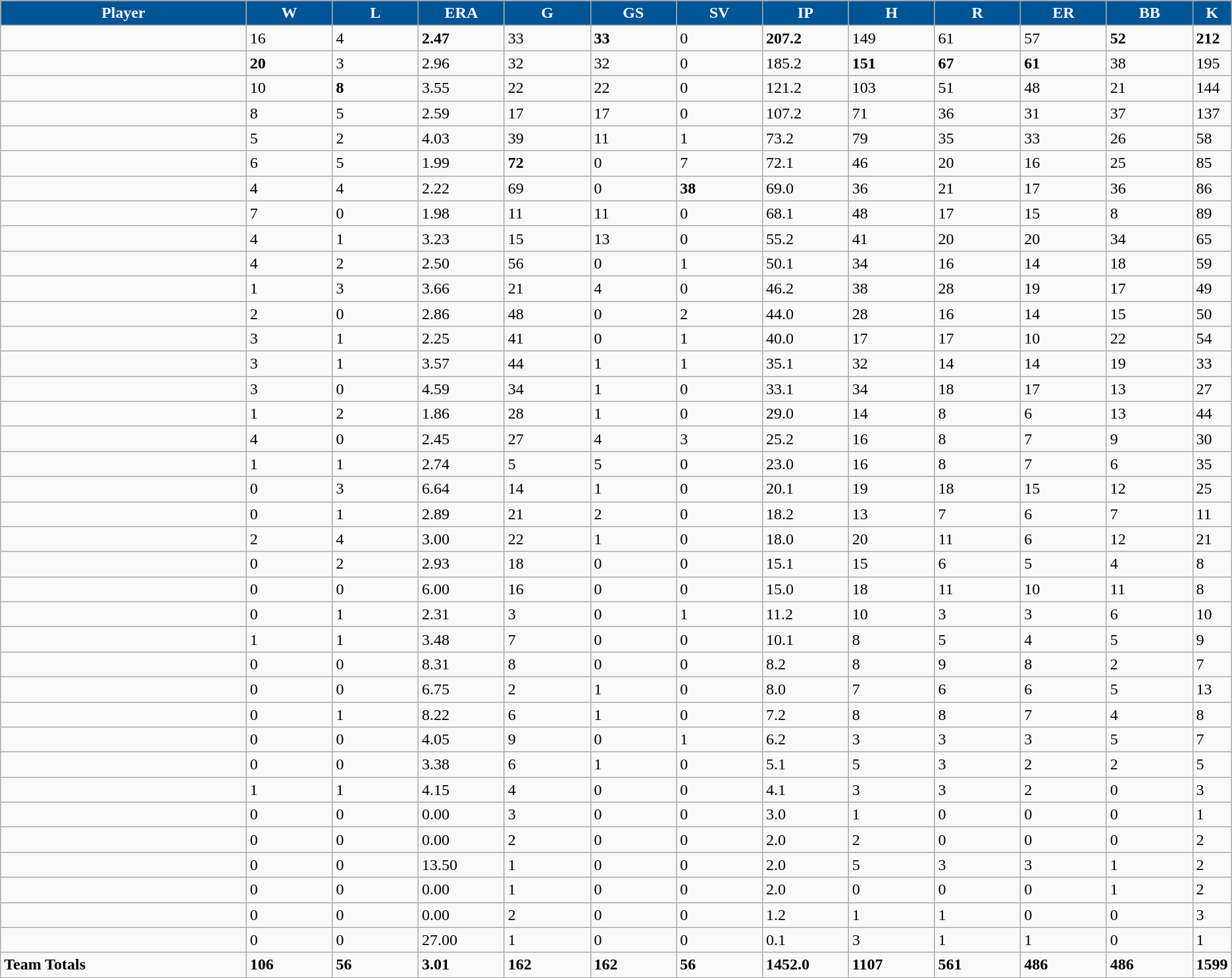<table class="wikitable sortable">
<tr>
<th style="background:#005596; color:#FFF; width:20%;">Player</th>
<th style="background:#005596; color:#FFF; width:7%;">W</th>
<th style="background:#005596; color:#FFF; width:7%;">L</th>
<th style="background:#005596; color:#FFF; width:7%;">ERA</th>
<th style="background:#005596; color:#FFF; width:7%;">G</th>
<th style="background:#005596; color:#FFF; width:7%;">GS</th>
<th style="background:#005596; color:#FFF; width:7%;">SV</th>
<th style="background:#005596; color:#FFF; width:7%;">IP</th>
<th style="background:#005596; color:#FFF; width:7%;">H</th>
<th style="background:#005596; color:#FFF; width:7%;">R</th>
<th style="background:#005596; color:#FFF; width:7%;">ER</th>
<th style="background:#005596; color:#FFF; width:7%;">BB</th>
<th style="background:#005596; color:#FFF; width:7%;">K</th>
</tr>
<tr>
<td></td>
<td>16</td>
<td>4</td>
<td><strong>2.47</strong></td>
<td>33</td>
<td><strong>33</strong></td>
<td>0</td>
<td><strong>207.2</strong></td>
<td>149</td>
<td>61</td>
<td>57</td>
<td><strong>52</strong></td>
<td><strong>212</strong></td>
</tr>
<tr>
<td></td>
<td><strong>20</strong></td>
<td>3</td>
<td>2.96</td>
<td>32</td>
<td>32</td>
<td>0</td>
<td>185.2</td>
<td><strong>151</strong></td>
<td><strong>67</strong></td>
<td><strong>61</strong></td>
<td>38</td>
<td>195</td>
</tr>
<tr>
<td></td>
<td>10</td>
<td><strong>8</strong></td>
<td>3.55</td>
<td>22</td>
<td>22</td>
<td>0</td>
<td>121.2</td>
<td>103</td>
<td>51</td>
<td>48</td>
<td>21</td>
<td>144</td>
</tr>
<tr>
<td></td>
<td>8</td>
<td>5</td>
<td>2.59</td>
<td>17</td>
<td>17</td>
<td>0</td>
<td>107.2</td>
<td>71</td>
<td>36</td>
<td>31</td>
<td>37</td>
<td>137</td>
</tr>
<tr>
<td></td>
<td>5</td>
<td>2</td>
<td>4.03</td>
<td>39</td>
<td>11</td>
<td>1</td>
<td>73.2</td>
<td>79</td>
<td>35</td>
<td>33</td>
<td>26</td>
<td>58</td>
</tr>
<tr>
<td></td>
<td>6</td>
<td>5</td>
<td>1.99</td>
<td><strong>72</strong></td>
<td>0</td>
<td>7</td>
<td>72.1</td>
<td>46</td>
<td>20</td>
<td>16</td>
<td>25</td>
<td>85</td>
</tr>
<tr>
<td></td>
<td>4</td>
<td>4</td>
<td>2.22</td>
<td>69</td>
<td>0</td>
<td><strong>38</strong></td>
<td>69.0</td>
<td>36</td>
<td>21</td>
<td>17</td>
<td>36</td>
<td>86</td>
</tr>
<tr>
<td></td>
<td>7</td>
<td>0</td>
<td>1.98</td>
<td>11</td>
<td>11</td>
<td>0</td>
<td>68.1</td>
<td>48</td>
<td>17</td>
<td>15</td>
<td>8</td>
<td>89</td>
</tr>
<tr>
<td></td>
<td>4</td>
<td>1</td>
<td>3.23</td>
<td>15</td>
<td>13</td>
<td>0</td>
<td>55.2</td>
<td>41</td>
<td>20</td>
<td>20</td>
<td>34</td>
<td>65</td>
</tr>
<tr>
<td></td>
<td>4</td>
<td>2</td>
<td>2.50</td>
<td>56</td>
<td>0</td>
<td>1</td>
<td>50.1</td>
<td>34</td>
<td>16</td>
<td>14</td>
<td>18</td>
<td>59</td>
</tr>
<tr>
<td></td>
<td>1</td>
<td>3</td>
<td>3.66</td>
<td>21</td>
<td>4</td>
<td>0</td>
<td>46.2</td>
<td>38</td>
<td>28</td>
<td>19</td>
<td>17</td>
<td>49</td>
</tr>
<tr>
<td></td>
<td>2</td>
<td>0</td>
<td>2.86</td>
<td>48</td>
<td>0</td>
<td>2</td>
<td>44.0</td>
<td>28</td>
<td>16</td>
<td>14</td>
<td>15</td>
<td>50</td>
</tr>
<tr>
<td></td>
<td>3</td>
<td>1</td>
<td>2.25</td>
<td>41</td>
<td>0</td>
<td>1</td>
<td>40.0</td>
<td>17</td>
<td>17</td>
<td>10</td>
<td>22</td>
<td>54</td>
</tr>
<tr>
<td></td>
<td>3</td>
<td>1</td>
<td>3.57</td>
<td>44</td>
<td>1</td>
<td>1</td>
<td>35.1</td>
<td>32</td>
<td>14</td>
<td>14</td>
<td>19</td>
<td>33</td>
</tr>
<tr>
<td></td>
<td>3</td>
<td>0</td>
<td>4.59</td>
<td>34</td>
<td>1</td>
<td>0</td>
<td>33.1</td>
<td>34</td>
<td>18</td>
<td>17</td>
<td>13</td>
<td>27</td>
</tr>
<tr>
<td></td>
<td>1</td>
<td>2</td>
<td>1.86</td>
<td>28</td>
<td>1</td>
<td>0</td>
<td>29.0</td>
<td>14</td>
<td>8</td>
<td>6</td>
<td>13</td>
<td>44</td>
</tr>
<tr>
<td></td>
<td>4</td>
<td>0</td>
<td>2.45</td>
<td>27</td>
<td>4</td>
<td>3</td>
<td>25.2</td>
<td>16</td>
<td>8</td>
<td>7</td>
<td>9</td>
<td>30</td>
</tr>
<tr>
<td></td>
<td>1</td>
<td>1</td>
<td>2.74</td>
<td>5</td>
<td>5</td>
<td>0</td>
<td>23.0</td>
<td>16</td>
<td>8</td>
<td>7</td>
<td>6</td>
<td>35</td>
</tr>
<tr>
<td></td>
<td>0</td>
<td>3</td>
<td>6.64</td>
<td>14</td>
<td>1</td>
<td>0</td>
<td>20.1</td>
<td>19</td>
<td>18</td>
<td>15</td>
<td>12</td>
<td>25</td>
</tr>
<tr>
<td></td>
<td>0</td>
<td>1</td>
<td>2.89</td>
<td>21</td>
<td>2</td>
<td>0</td>
<td>18.2</td>
<td>13</td>
<td>7</td>
<td>6</td>
<td>7</td>
<td>11</td>
</tr>
<tr>
<td></td>
<td>2</td>
<td>4</td>
<td>3.00</td>
<td>22</td>
<td>1</td>
<td>0</td>
<td>18.0</td>
<td>20</td>
<td>11</td>
<td>6</td>
<td>12</td>
<td>21</td>
</tr>
<tr>
<td></td>
<td>0</td>
<td>2</td>
<td>2.93</td>
<td>18</td>
<td>0</td>
<td>0</td>
<td>15.1</td>
<td>15</td>
<td>6</td>
<td>5</td>
<td>4</td>
<td>8</td>
</tr>
<tr>
<td></td>
<td>0</td>
<td>0</td>
<td>6.00</td>
<td>16</td>
<td>0</td>
<td>0</td>
<td>15.0</td>
<td>18</td>
<td>11</td>
<td>10</td>
<td>11</td>
<td>8</td>
</tr>
<tr>
<td></td>
<td>0</td>
<td>1</td>
<td>2.31</td>
<td>3</td>
<td>0</td>
<td>1</td>
<td>11.2</td>
<td>10</td>
<td>3</td>
<td>3</td>
<td>6</td>
<td>10</td>
</tr>
<tr>
<td></td>
<td>1</td>
<td>1</td>
<td>3.48</td>
<td>7</td>
<td>0</td>
<td>0</td>
<td>10.1</td>
<td>8</td>
<td>5</td>
<td>4</td>
<td>5</td>
<td>9</td>
</tr>
<tr>
<td></td>
<td>0</td>
<td>0</td>
<td>8.31</td>
<td>8</td>
<td>0</td>
<td>0</td>
<td>8.2</td>
<td>8</td>
<td>9</td>
<td>8</td>
<td>2</td>
<td>7</td>
</tr>
<tr>
<td></td>
<td>0</td>
<td>0</td>
<td>6.75</td>
<td>2</td>
<td>1</td>
<td>0</td>
<td>8.0</td>
<td>7</td>
<td>6</td>
<td>6</td>
<td>5</td>
<td>13</td>
</tr>
<tr>
<td></td>
<td>0</td>
<td>1</td>
<td>8.22</td>
<td>6</td>
<td>1</td>
<td>0</td>
<td>7.2</td>
<td>8</td>
<td>8</td>
<td>7</td>
<td>4</td>
<td>8</td>
</tr>
<tr>
<td></td>
<td>0</td>
<td>0</td>
<td>4.05</td>
<td>9</td>
<td>0</td>
<td>1</td>
<td>6.2</td>
<td>3</td>
<td>3</td>
<td>3</td>
<td>5</td>
<td>7</td>
</tr>
<tr>
<td></td>
<td>0</td>
<td>0</td>
<td>3.38</td>
<td>6</td>
<td>1</td>
<td>0</td>
<td>5.1</td>
<td>5</td>
<td>3</td>
<td>2</td>
<td>2</td>
<td>5</td>
</tr>
<tr>
<td></td>
<td>1</td>
<td>1</td>
<td>4.15</td>
<td>4</td>
<td>0</td>
<td>0</td>
<td>4.1</td>
<td>3</td>
<td>3</td>
<td>2</td>
<td>0</td>
<td>3</td>
</tr>
<tr>
<td></td>
<td>0</td>
<td>0</td>
<td>0.00</td>
<td>3</td>
<td>0</td>
<td>0</td>
<td>3.0</td>
<td>1</td>
<td>0</td>
<td>0</td>
<td>0</td>
<td>1</td>
</tr>
<tr>
<td></td>
<td>0</td>
<td>0</td>
<td>0.00</td>
<td>2</td>
<td>0</td>
<td>0</td>
<td>2.0</td>
<td>2</td>
<td>0</td>
<td>0</td>
<td>0</td>
<td>2</td>
</tr>
<tr>
<td></td>
<td>0</td>
<td>0</td>
<td>13.50</td>
<td>1</td>
<td>0</td>
<td>0</td>
<td>2.0</td>
<td>5</td>
<td>3</td>
<td>3</td>
<td>1</td>
<td>2</td>
</tr>
<tr>
<td></td>
<td>0</td>
<td>0</td>
<td>0.00</td>
<td>1</td>
<td>0</td>
<td>0</td>
<td>2.0</td>
<td>0</td>
<td>0</td>
<td>0</td>
<td>1</td>
<td>2</td>
</tr>
<tr>
<td></td>
<td>0</td>
<td>0</td>
<td>0.00</td>
<td>2</td>
<td>0</td>
<td>0</td>
<td>1.2</td>
<td>1</td>
<td>1</td>
<td>0</td>
<td>0</td>
<td>3</td>
</tr>
<tr>
<td></td>
<td>0</td>
<td>0</td>
<td>27.00</td>
<td>1</td>
<td>0</td>
<td>0</td>
<td>0.1</td>
<td>3</td>
<td>1</td>
<td>1</td>
<td>0</td>
<td>1</td>
</tr>
<tr>
<td><strong>Team Totals</strong></td>
<td><strong>106</strong></td>
<td><strong>56</strong></td>
<td><strong>3.01</strong></td>
<td><strong>162</strong></td>
<td><strong>162</strong></td>
<td><strong>56</strong></td>
<td><strong>1452.0</strong></td>
<td><strong>1107</strong></td>
<td><strong>561</strong></td>
<td><strong>486</strong></td>
<td><strong>486</strong></td>
<td><strong>1599</strong></td>
</tr>
</table>
